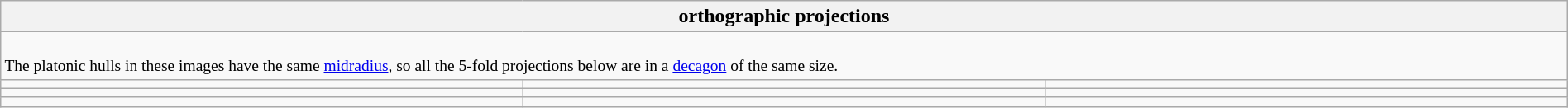<table class="wikitable collapsible collapsed" style="width: 100%; text-align: center;">
<tr>
<th colspan="3">orthographic projections</th>
</tr>
<tr style="text-align: left; font-size: small;">
<td colspan="3"><br>The platonic hulls in these images have the same <a href='#'>midradius</a>, so all the 5-fold projections below are in a <a href='#'>decagon</a> of the same size.

</td>
</tr>
<tr>
<td></td>
<td></td>
<td></td>
</tr>
<tr>
<td></td>
<td></td>
<td></td>
</tr>
<tr>
<td></td>
<td></td>
<td></td>
</tr>
</table>
